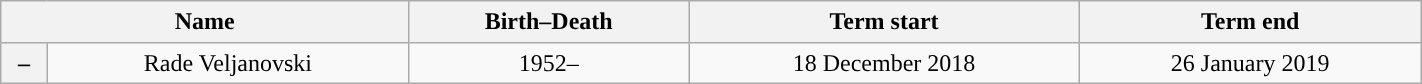<table class="wikitable collapsible collapsed" style="text-align:center; width:75%; line-height:126%; margin-bottom:0">
<tr>
<th colspan="2">Name</th>
<th>Birth–Death</th>
<th>Term start</th>
<th>Term end</th>
</tr>
<tr>
<th style="background:">–</th>
<td>Rade Veljanovski</td>
<td>1952–</td>
<td>18 December 2018</td>
<td>26 January 2019</td>
</tr>
</table>
